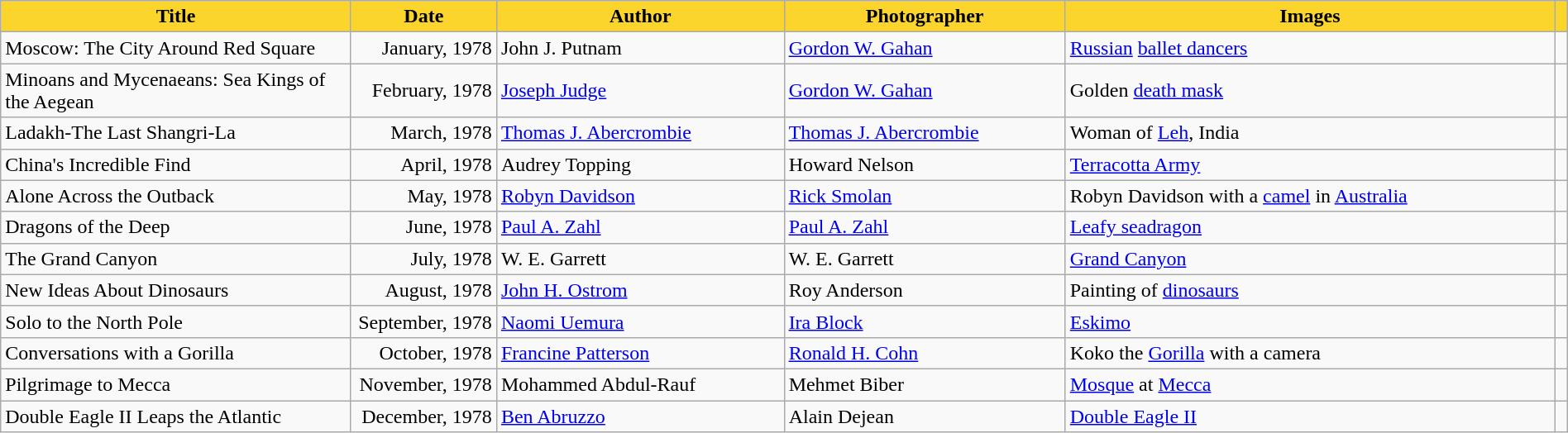<table class="wikitable" style="width:100%">
<tr>
<th scope="col" style="background-color:#fbd42c;" width=275px>Title</th>
<th scope="col" style="background-color:#fbd42c;" width=110>Date</th>
<th scope="col" style="background-color:#fbd42c;">Author</th>
<th scope="col" style="background-color:#fbd42c;">Photographer</th>
<th scope="col" style="background-color:#fbd42c;">Images</th>
<th scope="col" ! style="background-color:#fbd42c;"></th>
</tr>
<tr>
<td scope="row">Moscow: The City Around Red Square</td>
<td style="text-align:right;">January, 1978</td>
<td>John J. Putnam</td>
<td><a href='#'>Gordon W. Gahan</a></td>
<td><a href='#'>Russian</a> <a href='#'>ballet dancers</a></td>
<td></td>
</tr>
<tr>
<td scope="row">Minoans and Mycenaeans: Sea Kings of the Aegean</td>
<td style="text-align:right;">February, 1978</td>
<td><a href='#'>Joseph Judge</a></td>
<td><a href='#'>Gordon W. Gahan</a></td>
<td>Golden <a href='#'>death mask</a></td>
<td></td>
</tr>
<tr>
<td scope="row">Ladakh-The Last Shangri-La</td>
<td style="text-align:right;">March, 1978</td>
<td><a href='#'>Thomas J. Abercrombie</a></td>
<td><a href='#'>Thomas J. Abercrombie</a></td>
<td>Woman of <a href='#'>Leh</a>, India</td>
<td></td>
</tr>
<tr>
<td scope="row">China's Incredible Find</td>
<td style="text-align:right;">April, 1978</td>
<td>Audrey Topping</td>
<td>Howard Nelson</td>
<td><a href='#'>Terracotta Army</a></td>
<td></td>
</tr>
<tr>
<td scope="row">Alone Across the Outback</td>
<td style="text-align:right;">May, 1978</td>
<td><a href='#'>Robyn Davidson</a></td>
<td><a href='#'>Rick Smolan</a></td>
<td>Robyn Davidson with a <a href='#'>camel</a> in <a href='#'>Australia</a></td>
<td></td>
</tr>
<tr>
<td scope="row">Dragons of the Deep</td>
<td style="text-align:right;">June, 1978</td>
<td><a href='#'>Paul A. Zahl</a></td>
<td><a href='#'>Paul A. Zahl</a></td>
<td><a href='#'>Leafy seadragon</a></td>
<td></td>
</tr>
<tr>
<td scope="row">The Grand Canyon</td>
<td style="text-align:right;">July, 1978</td>
<td>W. E. Garrett</td>
<td>W. E. Garrett</td>
<td><a href='#'>Grand Canyon</a></td>
<td></td>
</tr>
<tr>
<td scope="row">New Ideas About Dinosaurs</td>
<td style="text-align:right;">August, 1978</td>
<td><a href='#'>John H. Ostrom</a></td>
<td>Roy Anderson</td>
<td>Painting of <a href='#'>dinosaurs</a></td>
<td></td>
</tr>
<tr>
<td scope="row">Solo to the North Pole</td>
<td style="text-align:right;">September, 1978</td>
<td><a href='#'>Naomi Uemura</a></td>
<td><a href='#'>Ira Block</a></td>
<td><a href='#'>Eskimo</a></td>
<td></td>
</tr>
<tr>
<td scope="row">Conversations with a Gorilla</td>
<td style="text-align:right;">October, 1978</td>
<td><a href='#'>Francine Patterson</a></td>
<td><a href='#'>Ronald H. Cohn</a></td>
<td>Koko the <a href='#'>Gorilla</a> with a camera</td>
<td></td>
</tr>
<tr>
<td scope="row">Pilgrimage to Mecca</td>
<td style="text-align:right;">November, 1978</td>
<td>Mohammed Abdul-Rauf</td>
<td>Mehmet Biber</td>
<td><a href='#'>Mosque</a> at <a href='#'>Mecca</a></td>
<td></td>
</tr>
<tr>
<td scope="row">Double Eagle II Leaps the Atlantic</td>
<td style="text-align:right;">December, 1978</td>
<td><a href='#'>Ben Abruzzo</a></td>
<td>Alain Dejean</td>
<td><a href='#'>Double Eagle II</a></td>
<td></td>
</tr>
</table>
